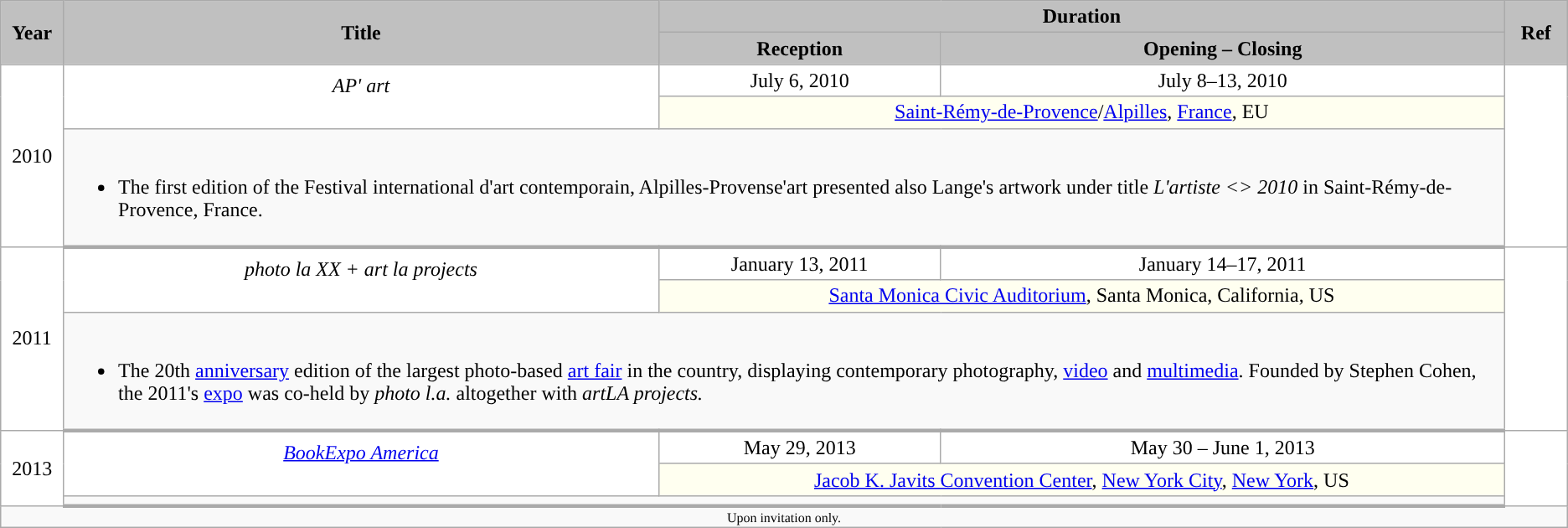<table class="wikitable">
<tr>
<th rowspan=2 style=background-color:#C0C0C0 width=4%>Year</th>
<th rowspan=2 style=background-color:#C0C0C0 width=38%>Title</th>
<th colspan=2 style=background-color:#C0C0C0 width=54%>Duration</th>
<th rowspan=2 style=background-color:#C0C0C0 width=4%>Ref</th>
</tr>
<tr>
<th style=background-color:#C0C0C0 width=18%>Reception</th>
<th style=background-color:#C0C0C0 width=36%>Opening – Closing</th>
</tr>
<tr>
<td rowspan=3 align=center style=background:white>2010</td>
<td rowspan=2 align=center style="background:white"><em>AP' art</em><br><br></td>
<td align=center style=background:white>July 6, 2010</td>
<td align=center style=background:white>July 8–13, 2010</td>
<td rowspan=3 align=center style=background:white width=4%><br><br><br></td>
</tr>
<tr>
<td colspan=2 align=center style=background-color:#FFFFF0><a href='#'>Saint-Rémy-de-Provence</a>/<a href='#'>Alpilles</a>, <a href='#'>France</a>, EU</td>
</tr>
<tr>
<td colspan=3 style=border-bottom-width:3px padding:5px width=92%><br><ul><li>The first edition of the Festival international d'art contemporain, Alpilles-Provense'art presented also Lange's artwork under title <em>L'artiste <<outsider>> 2010</em> in Saint-Rémy-de-Provence, France.</li></ul></td>
</tr>
<tr>
<td rowspan=3 align=center style=background:white>2011</td>
<td rowspan=2 align=center style=background:white><em>photo la XX + art la projects</em><br><br></td>
<td align=center style=background:white>January 13, 2011</td>
<td align=center style=background:white>January 14–17, 2011</td>
<td rowspan=3 align=center style=background:white width=4%><br><br></td>
</tr>
<tr>
<td colspan=2 align=center style=background-color:#FFFFF0><a href='#'>Santa Monica Civic Auditorium</a>, Santa Monica, California, US</td>
</tr>
<tr>
<td colspan=3 style=border-bottom-width:3px padding:5px width=92%><br><ul><li>The 20th <a href='#'>anniversary</a> edition of the largest photo-based <a href='#'>art fair</a> in the country, displaying contemporary photography, <a href='#'>video</a> and <a href='#'>multimedia</a>. Founded by Stephen Cohen, the 2011's <a href='#'>expo</a> was co-held by <em>photo l.a.</em> altogether with <em>artLA projects.</em></li></ul></td>
</tr>
<tr>
<td rowspan=3 align=center style=background:white>2013</td>
<td rowspan=2 align=center style=background:white><em><a href='#'>BookExpo America</a></em><br><br></td>
<td align=center style=background:white>May 29, 2013</td>
<td align=center style=background:white>May 30 – June 1, 2013</td>
<td rowspan=3 align=center style=background:white width=4%><br><br></td>
</tr>
<tr>
<td colspan=2 align=center style=background-color:#FFFFF0><a href='#'>Jacob K. Javits Convention Center</a>, <a href='#'>New York City</a>, <a href='#'>New York</a>, US</td>
</tr>
<tr>
<td colspan=3 style=border-bottom-width:3px padding:5px width=92%></td>
</tr>
<tr>
<td colspan=5 style=font-size:8pt align=center width=100%>Upon invitation only.</td>
</tr>
</table>
